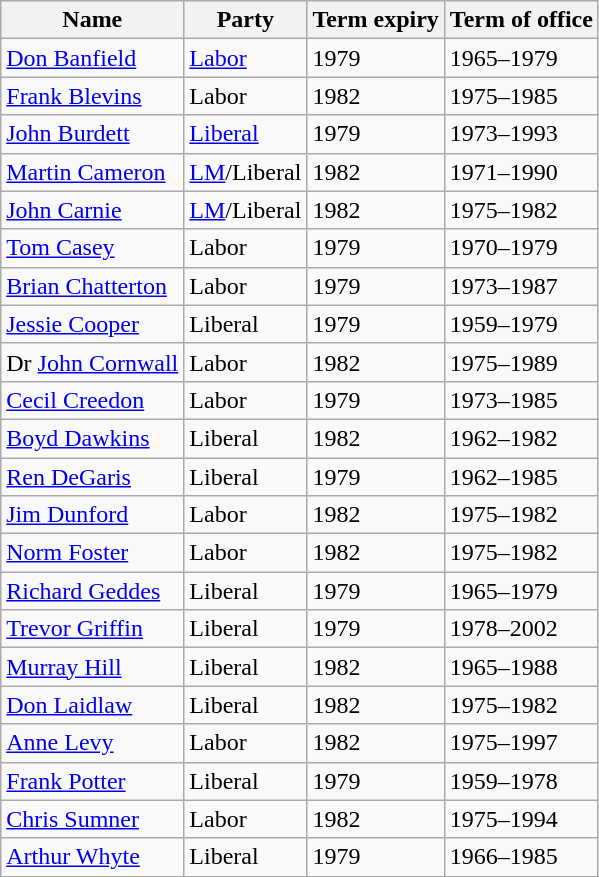<table class="wikitable sortable">
<tr>
<th>Name</th>
<th>Party</th>
<th>Term expiry</th>
<th>Term of office</th>
</tr>
<tr>
<td><a href='#'>Don Banfield</a></td>
<td><a href='#'>Labor</a></td>
<td>1979</td>
<td>1965–1979</td>
</tr>
<tr>
<td><a href='#'>Frank Blevins</a></td>
<td>Labor</td>
<td>1982</td>
<td>1975–1985</td>
</tr>
<tr>
<td><a href='#'>John Burdett</a></td>
<td><a href='#'>Liberal</a></td>
<td>1979</td>
<td>1973–1993</td>
</tr>
<tr>
<td><a href='#'>Martin Cameron</a></td>
<td><a href='#'>LM</a>/Liberal</td>
<td>1982</td>
<td>1971–1990</td>
</tr>
<tr>
<td><a href='#'>John Carnie</a></td>
<td><a href='#'>LM</a>/Liberal</td>
<td>1982</td>
<td>1975–1982</td>
</tr>
<tr>
<td><a href='#'>Tom Casey</a></td>
<td>Labor</td>
<td>1979</td>
<td>1970–1979</td>
</tr>
<tr>
<td><a href='#'>Brian Chatterton</a></td>
<td>Labor</td>
<td>1979</td>
<td>1973–1987</td>
</tr>
<tr>
<td><a href='#'>Jessie Cooper</a></td>
<td>Liberal</td>
<td>1979</td>
<td>1959–1979</td>
</tr>
<tr>
<td>Dr <a href='#'>John Cornwall</a></td>
<td>Labor</td>
<td>1982</td>
<td>1975–1989</td>
</tr>
<tr>
<td><a href='#'>Cecil Creedon</a></td>
<td>Labor</td>
<td>1979</td>
<td>1973–1985</td>
</tr>
<tr>
<td><a href='#'>Boyd Dawkins</a></td>
<td>Liberal</td>
<td>1982</td>
<td>1962–1982</td>
</tr>
<tr>
<td><a href='#'>Ren DeGaris</a></td>
<td>Liberal</td>
<td>1979</td>
<td>1962–1985</td>
</tr>
<tr>
<td><a href='#'>Jim Dunford</a></td>
<td>Labor</td>
<td>1982</td>
<td>1975–1982</td>
</tr>
<tr>
<td><a href='#'>Norm Foster</a></td>
<td>Labor</td>
<td>1982</td>
<td>1975–1982</td>
</tr>
<tr>
<td><a href='#'>Richard Geddes</a></td>
<td>Liberal</td>
<td>1979</td>
<td>1965–1979</td>
</tr>
<tr>
<td><a href='#'>Trevor Griffin</a> </td>
<td>Liberal</td>
<td>1979</td>
<td>1978–2002</td>
</tr>
<tr>
<td><a href='#'>Murray Hill</a></td>
<td>Liberal</td>
<td>1982</td>
<td>1965–1988</td>
</tr>
<tr>
<td><a href='#'>Don Laidlaw</a></td>
<td>Liberal</td>
<td>1982</td>
<td>1975–1982</td>
</tr>
<tr>
<td><a href='#'>Anne Levy</a></td>
<td>Labor</td>
<td>1982</td>
<td>1975–1997</td>
</tr>
<tr>
<td><a href='#'>Frank Potter</a> </td>
<td>Liberal</td>
<td>1979</td>
<td>1959–1978</td>
</tr>
<tr>
<td><a href='#'>Chris Sumner</a></td>
<td>Labor</td>
<td>1982</td>
<td>1975–1994</td>
</tr>
<tr>
<td><a href='#'>Arthur Whyte</a></td>
<td>Liberal</td>
<td>1979</td>
<td>1966–1985</td>
</tr>
<tr>
</tr>
</table>
